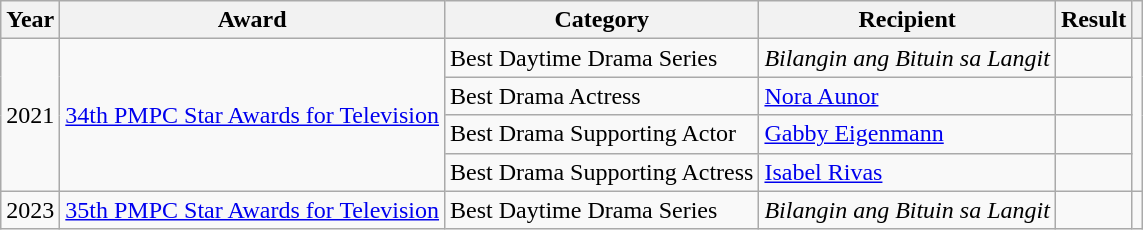<table class="wikitable">
<tr>
<th>Year</th>
<th>Award</th>
<th>Category</th>
<th>Recipient</th>
<th>Result</th>
<th></th>
</tr>
<tr>
<td rowspan=4>2021</td>
<td rowspan=4><a href='#'>34th PMPC Star Awards for Television</a></td>
<td>Best Daytime Drama Series</td>
<td><em>Bilangin ang Bituin sa Langit</em></td>
<td></td>
<td rowspan=4></td>
</tr>
<tr>
<td>Best Drama Actress</td>
<td><a href='#'>Nora Aunor</a></td>
<td></td>
</tr>
<tr>
<td>Best Drama Supporting Actor</td>
<td><a href='#'>Gabby Eigenmann</a></td>
<td></td>
</tr>
<tr>
<td>Best Drama Supporting Actress</td>
<td><a href='#'>Isabel Rivas</a></td>
<td></td>
</tr>
<tr>
<td>2023</td>
<td><a href='#'>35th PMPC Star Awards for Television</a></td>
<td>Best Daytime Drama Series</td>
<td><em>Bilangin ang Bituin sa Langit</em></td>
<td></td>
<td></td>
</tr>
</table>
